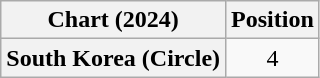<table class="wikitable plainrowheaders" style="text-align:center">
<tr>
<th scope="col">Chart (2024)</th>
<th scope="col">Position</th>
</tr>
<tr>
<th scope="row">South Korea (Circle)</th>
<td>4</td>
</tr>
</table>
